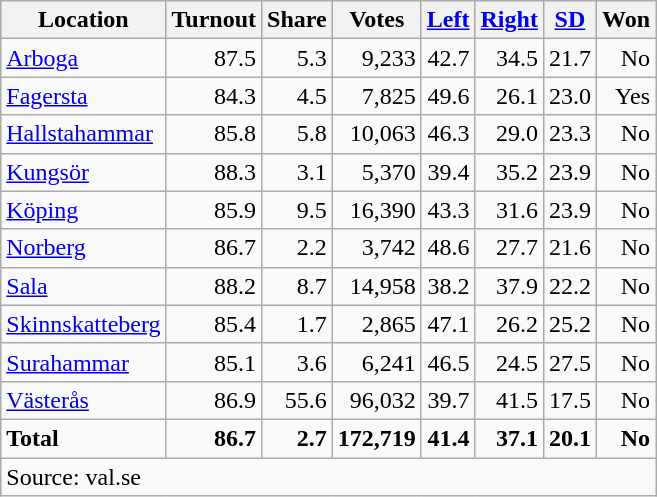<table class="wikitable sortable" style=text-align:right>
<tr>
<th>Location</th>
<th>Turnout</th>
<th>Share</th>
<th>Votes</th>
<th><a href='#'>Left</a></th>
<th><a href='#'>Right</a></th>
<th><a href='#'>SD</a></th>
<th>Won</th>
</tr>
<tr>
<td align=left><a href='#'>Arboga</a></td>
<td>87.5</td>
<td>5.3</td>
<td>9,233</td>
<td>42.7</td>
<td>34.5</td>
<td>21.7</td>
<td>No</td>
</tr>
<tr>
<td align=left><a href='#'>Fagersta</a></td>
<td>84.3</td>
<td>4.5</td>
<td>7,825</td>
<td>49.6</td>
<td>26.1</td>
<td>23.0</td>
<td>Yes</td>
</tr>
<tr>
<td align=left><a href='#'>Hallstahammar</a></td>
<td>85.8</td>
<td>5.8</td>
<td>10,063</td>
<td>46.3</td>
<td>29.0</td>
<td>23.3</td>
<td>No</td>
</tr>
<tr>
<td align=left><a href='#'>Kungsör</a></td>
<td>88.3</td>
<td>3.1</td>
<td>5,370</td>
<td>39.4</td>
<td>35.2</td>
<td>23.9</td>
<td>No</td>
</tr>
<tr>
<td align=left><a href='#'>Köping</a></td>
<td>85.9</td>
<td>9.5</td>
<td>16,390</td>
<td>43.3</td>
<td>31.6</td>
<td>23.9</td>
<td>No</td>
</tr>
<tr>
<td align=left><a href='#'>Norberg</a></td>
<td>86.7</td>
<td>2.2</td>
<td>3,742</td>
<td>48.6</td>
<td>27.7</td>
<td>21.6</td>
<td>No</td>
</tr>
<tr>
<td align=left><a href='#'>Sala</a></td>
<td>88.2</td>
<td>8.7</td>
<td>14,958</td>
<td>38.2</td>
<td>37.9</td>
<td>22.2</td>
<td>No</td>
</tr>
<tr>
<td align=left><a href='#'>Skinnskatteberg</a></td>
<td>85.4</td>
<td>1.7</td>
<td>2,865</td>
<td>47.1</td>
<td>26.2</td>
<td>25.2</td>
<td>No</td>
</tr>
<tr>
<td align=left><a href='#'>Surahammar</a></td>
<td>85.1</td>
<td>3.6</td>
<td>6,241</td>
<td>46.5</td>
<td>24.5</td>
<td>27.5</td>
<td>No</td>
</tr>
<tr>
<td align=left><a href='#'>Västerås</a></td>
<td>86.9</td>
<td>55.6</td>
<td>96,032</td>
<td>39.7</td>
<td>41.5</td>
<td>17.5</td>
<td>No</td>
</tr>
<tr>
<td align=left><strong>Total</strong></td>
<td><strong>86.7</strong></td>
<td><strong>2.7</strong></td>
<td><strong>172,719</strong></td>
<td><strong>41.4</strong></td>
<td><strong>37.1</strong></td>
<td><strong>20.1</strong></td>
<td><strong>No</strong></td>
</tr>
<tr>
<td align=left colspan=8>Source: val.se</td>
</tr>
</table>
